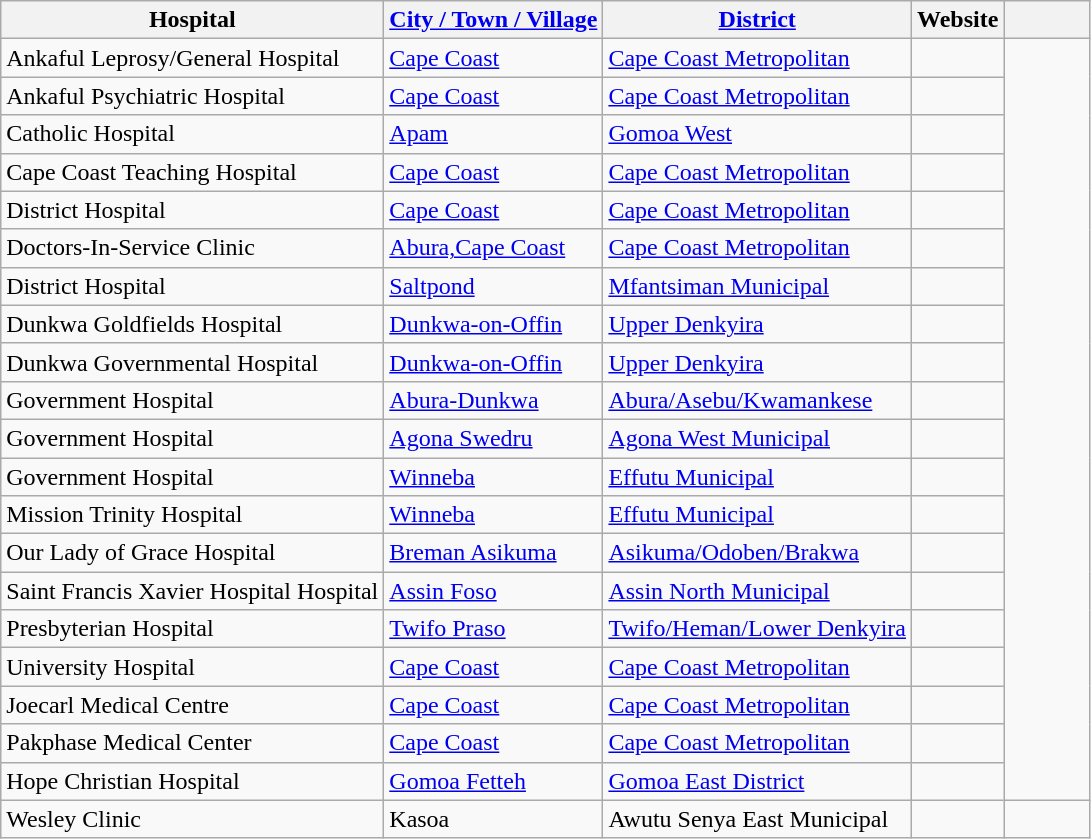<table class="wikitable sortable">
<tr>
<th>Hospital</th>
<th><a href='#'>City / Town / Village</a></th>
<th><a href='#'>District</a></th>
<th>Website</th>
<th width="50"></th>
</tr>
<tr>
<td>Ankaful Leprosy/General Hospital</td>
<td><a href='#'>Cape Coast</a></td>
<td><a href='#'>Cape Coast Metropolitan</a></td>
<td></td>
<td rowspan="20"></td>
</tr>
<tr>
<td>Ankaful Psychiatric Hospital</td>
<td><a href='#'>Cape Coast</a></td>
<td><a href='#'>Cape Coast Metropolitan</a></td>
<td></td>
</tr>
<tr>
<td>Catholic Hospital</td>
<td><a href='#'>Apam</a></td>
<td><a href='#'>Gomoa West</a></td>
<td></td>
</tr>
<tr>
<td>Cape Coast Teaching Hospital</td>
<td><a href='#'>Cape Coast</a></td>
<td><a href='#'>Cape Coast Metropolitan</a></td>
<td></td>
</tr>
<tr>
<td>District Hospital</td>
<td><a href='#'>Cape Coast</a></td>
<td><a href='#'>Cape Coast Metropolitan</a></td>
<td></td>
</tr>
<tr>
<td>Doctors-In-Service Clinic</td>
<td><a href='#'>Abura,Cape Coast</a></td>
<td><a href='#'>Cape Coast Metropolitan</a></td>
<td></td>
</tr>
<tr>
<td>District Hospital</td>
<td><a href='#'>Saltpond</a></td>
<td><a href='#'>Mfantsiman Municipal</a></td>
<td></td>
</tr>
<tr>
<td>Dunkwa Goldfields Hospital</td>
<td><a href='#'>Dunkwa-on-Offin</a></td>
<td><a href='#'>Upper Denkyira</a></td>
<td></td>
</tr>
<tr>
<td>Dunkwa Governmental Hospital</td>
<td><a href='#'>Dunkwa-on-Offin</a></td>
<td><a href='#'>Upper Denkyira</a></td>
<td></td>
</tr>
<tr>
<td>Government Hospital</td>
<td><a href='#'>Abura-Dunkwa</a></td>
<td><a href='#'>Abura/Asebu/Kwamankese</a></td>
<td></td>
</tr>
<tr>
<td>Government Hospital</td>
<td><a href='#'>Agona Swedru</a></td>
<td><a href='#'>Agona West Municipal</a></td>
<td></td>
</tr>
<tr>
<td>Government Hospital</td>
<td><a href='#'>Winneba</a></td>
<td><a href='#'>Effutu Municipal</a></td>
<td></td>
</tr>
<tr>
<td>Mission Trinity Hospital</td>
<td><a href='#'>Winneba</a></td>
<td><a href='#'>Effutu Municipal</a></td>
<td></td>
</tr>
<tr>
<td>Our Lady of Grace Hospital</td>
<td><a href='#'>Breman Asikuma</a></td>
<td><a href='#'>Asikuma/Odoben/Brakwa</a></td>
<td></td>
</tr>
<tr>
<td>Saint Francis Xavier Hospital Hospital</td>
<td><a href='#'>Assin Foso</a></td>
<td><a href='#'>Assin North Municipal</a></td>
<td></td>
</tr>
<tr>
<td>Presbyterian Hospital</td>
<td><a href='#'>Twifo Praso</a></td>
<td><a href='#'>Twifo/Heman/Lower Denkyira</a></td>
<td></td>
</tr>
<tr>
<td>University Hospital</td>
<td><a href='#'>Cape Coast</a></td>
<td><a href='#'>Cape Coast Metropolitan</a></td>
<td></td>
</tr>
<tr>
<td>Joecarl Medical Centre</td>
<td><a href='#'>Cape Coast</a></td>
<td><a href='#'>Cape Coast Metropolitan</a></td>
<td></td>
</tr>
<tr>
<td>Pakphase Medical Center</td>
<td><a href='#'>Cape Coast</a></td>
<td><a href='#'>Cape Coast Metropolitan</a></td>
<td></td>
</tr>
<tr>
<td>Hope Christian Hospital</td>
<td><a href='#'>Gomoa Fetteh</a></td>
<td><a href='#'>Gomoa East District</a></td>
<td></td>
</tr>
<tr>
<td>Wesley Clinic</td>
<td>Kasoa</td>
<td>Awutu Senya East Municipal</td>
<td></td>
<td></td>
</tr>
</table>
